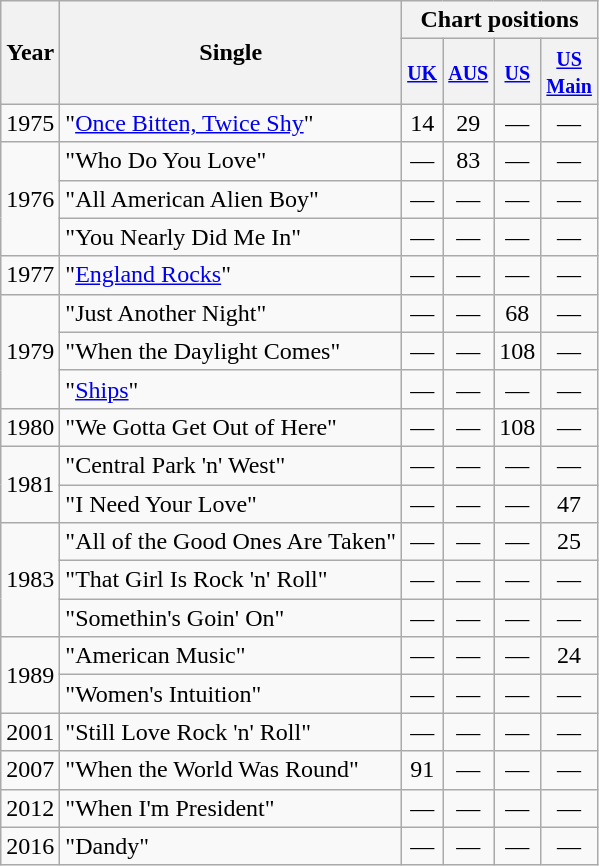<table class="wikitable">
<tr>
<th scope="col" rowspan="2">Year</th>
<th scope="col" rowspan="2">Single</th>
<th scope="col" colspan="4">Chart positions</th>
</tr>
<tr>
<th scope="col"><small><a href='#'>UK</a></small><br></th>
<th scope="col"><small><a href='#'>AUS</a></small><br></th>
<th scope="col"><small><a href='#'>US</a></small><br></th>
<th scope="col"><small><a href='#'>US<br>Main</a></small><br></th>
</tr>
<tr>
<td>1975</td>
<td>"<a href='#'>Once Bitten, Twice Shy</a>"</td>
<td align="center">14</td>
<td align="center">29</td>
<td align="center">—</td>
<td align="center">—</td>
</tr>
<tr>
<td rowspan="3">1976</td>
<td>"Who Do You Love"</td>
<td align="center">—</td>
<td align="center">83</td>
<td align="center">—</td>
<td align="center">—</td>
</tr>
<tr>
<td>"All American Alien Boy"</td>
<td align="center">—</td>
<td align="center">—</td>
<td align="center">—</td>
<td align="center">—</td>
</tr>
<tr>
<td>"You Nearly Did Me In"</td>
<td align="center">—</td>
<td align="center">—</td>
<td align="center">—</td>
<td align="center">—</td>
</tr>
<tr>
<td>1977</td>
<td>"<a href='#'>England Rocks</a>"</td>
<td align="center">—</td>
<td align="center">—</td>
<td align="center">—</td>
<td align="center">—</td>
</tr>
<tr>
<td rowspan="3">1979</td>
<td>"Just Another Night"</td>
<td align="center">—</td>
<td align="center">—</td>
<td align="center">68</td>
<td align="center">—</td>
</tr>
<tr>
<td>"When the Daylight Comes"</td>
<td align="center">—</td>
<td align="center">—</td>
<td align="center">108</td>
<td align="center">—</td>
</tr>
<tr>
<td>"<a href='#'>Ships</a>"</td>
<td align="center">—</td>
<td align="center">—</td>
<td align="center">—</td>
<td align="center">—</td>
</tr>
<tr>
<td>1980</td>
<td>"We Gotta Get Out of Here"</td>
<td align="center">—</td>
<td align="center">—</td>
<td align="center">108</td>
<td align="center">—</td>
</tr>
<tr>
<td rowspan="2">1981</td>
<td>"Central Park 'n' West"</td>
<td align="center">—</td>
<td align="center">—</td>
<td align="center">—</td>
<td align="center">—</td>
</tr>
<tr>
<td>"I Need Your Love"</td>
<td align="center">—</td>
<td align="center">—</td>
<td align="center">—</td>
<td align="center">47</td>
</tr>
<tr>
<td rowspan="3">1983</td>
<td>"All of the Good Ones Are Taken"</td>
<td align="center">—</td>
<td align="center">—</td>
<td align="center">—</td>
<td align="center">25</td>
</tr>
<tr>
<td>"That Girl Is Rock 'n' Roll"</td>
<td align="center">—</td>
<td align="center">—</td>
<td align="center">—</td>
<td align="center">—</td>
</tr>
<tr>
<td>"Somethin's Goin' On"</td>
<td align="center">—</td>
<td align="center">—</td>
<td align="center">—</td>
<td align="center">—</td>
</tr>
<tr>
<td rowspan="2">1989</td>
<td>"American Music"</td>
<td align="center">—</td>
<td align="center">—</td>
<td align="center">—</td>
<td align="center">24</td>
</tr>
<tr>
<td>"Women's Intuition"</td>
<td align="center">—</td>
<td align="center">—</td>
<td align="center">—</td>
<td align="center">—</td>
</tr>
<tr>
<td>2001</td>
<td>"Still Love Rock 'n' Roll"</td>
<td align="center">—</td>
<td align="center">—</td>
<td align="center">—</td>
<td align="center">—</td>
</tr>
<tr>
<td>2007</td>
<td>"When the World Was Round"</td>
<td align="center">91</td>
<td align="center">—</td>
<td align="center">—</td>
<td align="center">—</td>
</tr>
<tr>
<td>2012</td>
<td>"When I'm President"</td>
<td align="center">—</td>
<td align="center">—</td>
<td align="center">—</td>
<td align="center">—</td>
</tr>
<tr>
<td>2016</td>
<td>"Dandy"</td>
<td align="center">—</td>
<td align="center">—</td>
<td align="center">—</td>
<td align="center">—</td>
</tr>
</table>
